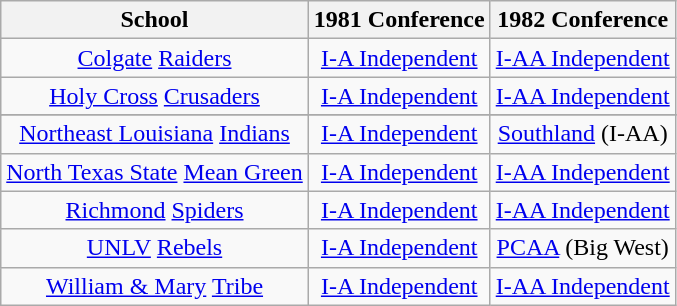<table class="wikitable sortable">
<tr>
<th>School</th>
<th>1981 Conference</th>
<th>1982 Conference</th>
</tr>
<tr style="text-align:center;">
<td><a href='#'>Colgate</a> <a href='#'>Raiders</a></td>
<td><a href='#'>I-A Independent</a></td>
<td><a href='#'>I-AA Independent</a></td>
</tr>
<tr style="text-align:center;">
<td><a href='#'>Holy Cross</a> <a href='#'>Crusaders</a></td>
<td><a href='#'>I-A Independent</a></td>
<td><a href='#'>I-AA Independent</a></td>
</tr>
<tr style="text-align:center;">
</tr>
<tr style="text-align:center;">
<td><a href='#'>Northeast Louisiana</a> <a href='#'>Indians</a></td>
<td><a href='#'>I-A Independent</a></td>
<td><a href='#'>Southland</a> (I-AA)</td>
</tr>
<tr style="text-align:center;">
<td><a href='#'>North Texas State</a> <a href='#'>Mean Green</a></td>
<td><a href='#'>I-A Independent</a></td>
<td><a href='#'>I-AA Independent</a></td>
</tr>
<tr style="text-align:center;">
<td><a href='#'>Richmond</a> <a href='#'>Spiders</a></td>
<td><a href='#'>I-A Independent</a></td>
<td><a href='#'>I-AA Independent</a></td>
</tr>
<tr style="text-align:center;">
<td><a href='#'>UNLV</a> <a href='#'>Rebels</a></td>
<td><a href='#'>I-A Independent</a></td>
<td><a href='#'>PCAA</a> (Big West)</td>
</tr>
<tr style="text-align:center;">
<td><a href='#'>William & Mary</a> <a href='#'>Tribe</a></td>
<td><a href='#'>I-A Independent</a></td>
<td><a href='#'>I-AA Independent</a></td>
</tr>
</table>
